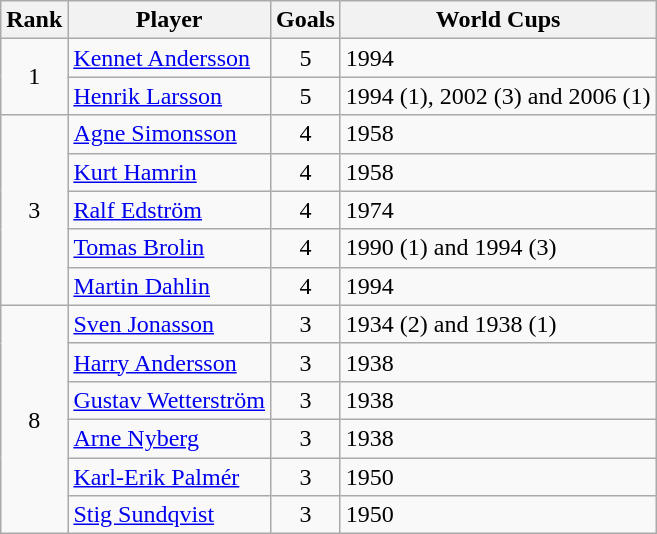<table class="wikitable sortable" style="text-align: left;">
<tr>
<th>Rank</th>
<th>Player</th>
<th>Goals</th>
<th>World Cups</th>
</tr>
<tr>
<td rowspan=2 align=center>1</td>
<td><a href='#'>Kennet Andersson</a></td>
<td align=center>5</td>
<td>1994</td>
</tr>
<tr>
<td><a href='#'>Henrik Larsson</a></td>
<td align=center>5</td>
<td>1994 (1), 2002 (3) and 2006 (1)</td>
</tr>
<tr>
<td rowspan=5 align=center>3</td>
<td><a href='#'>Agne Simonsson</a></td>
<td align=center>4</td>
<td>1958</td>
</tr>
<tr>
<td><a href='#'>Kurt Hamrin</a></td>
<td align=center>4</td>
<td>1958</td>
</tr>
<tr>
<td><a href='#'>Ralf Edström</a></td>
<td align=center>4</td>
<td>1974</td>
</tr>
<tr>
<td><a href='#'>Tomas Brolin</a></td>
<td align=center>4</td>
<td>1990 (1) and 1994 (3)</td>
</tr>
<tr>
<td><a href='#'>Martin Dahlin</a></td>
<td align=center>4</td>
<td>1994</td>
</tr>
<tr>
<td rowspan=6 align=center>8</td>
<td><a href='#'>Sven Jonasson</a></td>
<td align=center>3</td>
<td>1934 (2) and 1938 (1)</td>
</tr>
<tr>
<td><a href='#'>Harry Andersson</a></td>
<td align=center>3</td>
<td>1938</td>
</tr>
<tr>
<td><a href='#'>Gustav Wetterström</a></td>
<td align=center>3</td>
<td>1938</td>
</tr>
<tr>
<td><a href='#'>Arne Nyberg</a></td>
<td align=center>3</td>
<td>1938</td>
</tr>
<tr>
<td><a href='#'>Karl-Erik Palmér</a></td>
<td align=center>3</td>
<td>1950</td>
</tr>
<tr>
<td><a href='#'>Stig Sundqvist</a></td>
<td align=center>3</td>
<td>1950</td>
</tr>
</table>
